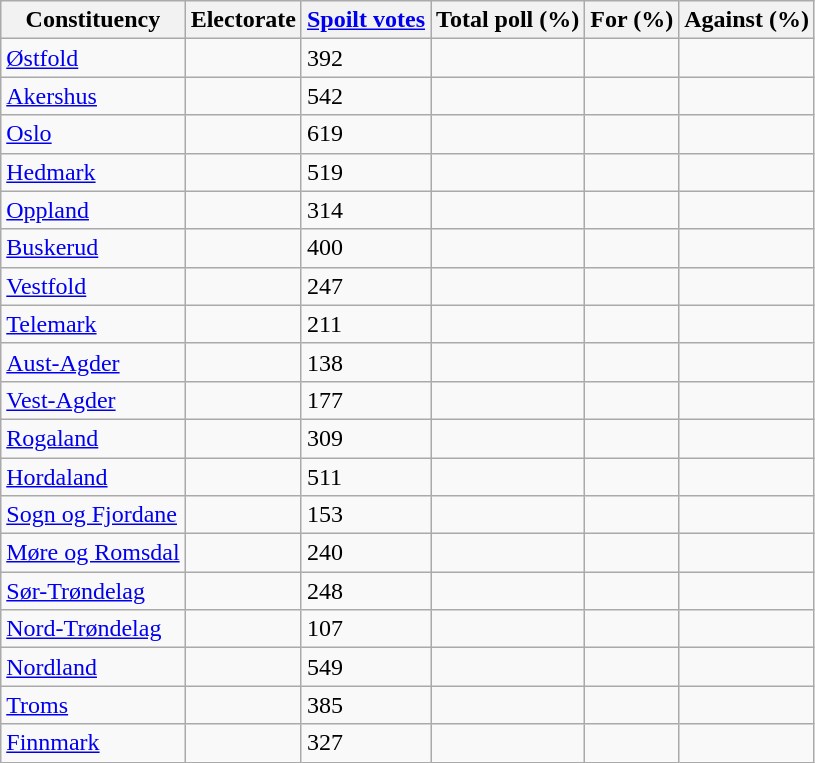<table class="wikitable sortable">
<tr>
<th>Constituency</th>
<th>Electorate</th>
<th><a href='#'>Spoilt votes</a></th>
<th>Total poll (%)</th>
<th>For (%)</th>
<th>Against (%)</th>
</tr>
<tr>
<td><a href='#'>Østfold</a></td>
<td></td>
<td>392</td>
<td></td>
<td></td>
<td></td>
</tr>
<tr>
<td><a href='#'>Akershus</a></td>
<td></td>
<td>542</td>
<td></td>
<td></td>
<td></td>
</tr>
<tr>
<td><a href='#'>Oslo</a></td>
<td></td>
<td>619</td>
<td></td>
<td></td>
<td></td>
</tr>
<tr>
<td><a href='#'>Hedmark</a></td>
<td></td>
<td>519</td>
<td></td>
<td></td>
<td></td>
</tr>
<tr>
<td><a href='#'>Oppland</a></td>
<td></td>
<td>314</td>
<td></td>
<td></td>
<td></td>
</tr>
<tr>
<td><a href='#'>Buskerud</a></td>
<td></td>
<td>400</td>
<td></td>
<td></td>
<td></td>
</tr>
<tr>
<td><a href='#'>Vestfold</a></td>
<td></td>
<td>247</td>
<td></td>
<td></td>
<td></td>
</tr>
<tr>
<td><a href='#'>Telemark</a></td>
<td></td>
<td>211</td>
<td></td>
<td></td>
<td></td>
</tr>
<tr>
<td><a href='#'>Aust-Agder</a></td>
<td></td>
<td>138</td>
<td></td>
<td></td>
<td></td>
</tr>
<tr>
<td><a href='#'>Vest-Agder</a></td>
<td></td>
<td>177</td>
<td></td>
<td></td>
<td></td>
</tr>
<tr>
<td><a href='#'>Rogaland</a></td>
<td></td>
<td>309</td>
<td></td>
<td></td>
<td></td>
</tr>
<tr>
<td><a href='#'>Hordaland</a></td>
<td></td>
<td>511</td>
<td></td>
<td></td>
<td></td>
</tr>
<tr>
<td><a href='#'>Sogn og Fjordane</a></td>
<td></td>
<td>153</td>
<td></td>
<td></td>
<td></td>
</tr>
<tr>
<td><a href='#'>Møre og Romsdal</a></td>
<td></td>
<td>240</td>
<td></td>
<td></td>
<td></td>
</tr>
<tr>
<td><a href='#'>Sør-Trøndelag</a></td>
<td></td>
<td>248</td>
<td></td>
<td></td>
<td></td>
</tr>
<tr>
<td><a href='#'>Nord-Trøndelag</a></td>
<td></td>
<td>107</td>
<td></td>
<td></td>
<td></td>
</tr>
<tr>
<td><a href='#'>Nordland</a></td>
<td></td>
<td>549</td>
<td></td>
<td></td>
<td></td>
</tr>
<tr>
<td><a href='#'>Troms</a></td>
<td></td>
<td>385</td>
<td></td>
<td></td>
<td></td>
</tr>
<tr>
<td><a href='#'>Finnmark</a></td>
<td></td>
<td>327</td>
<td></td>
<td></td>
<td></td>
</tr>
</table>
